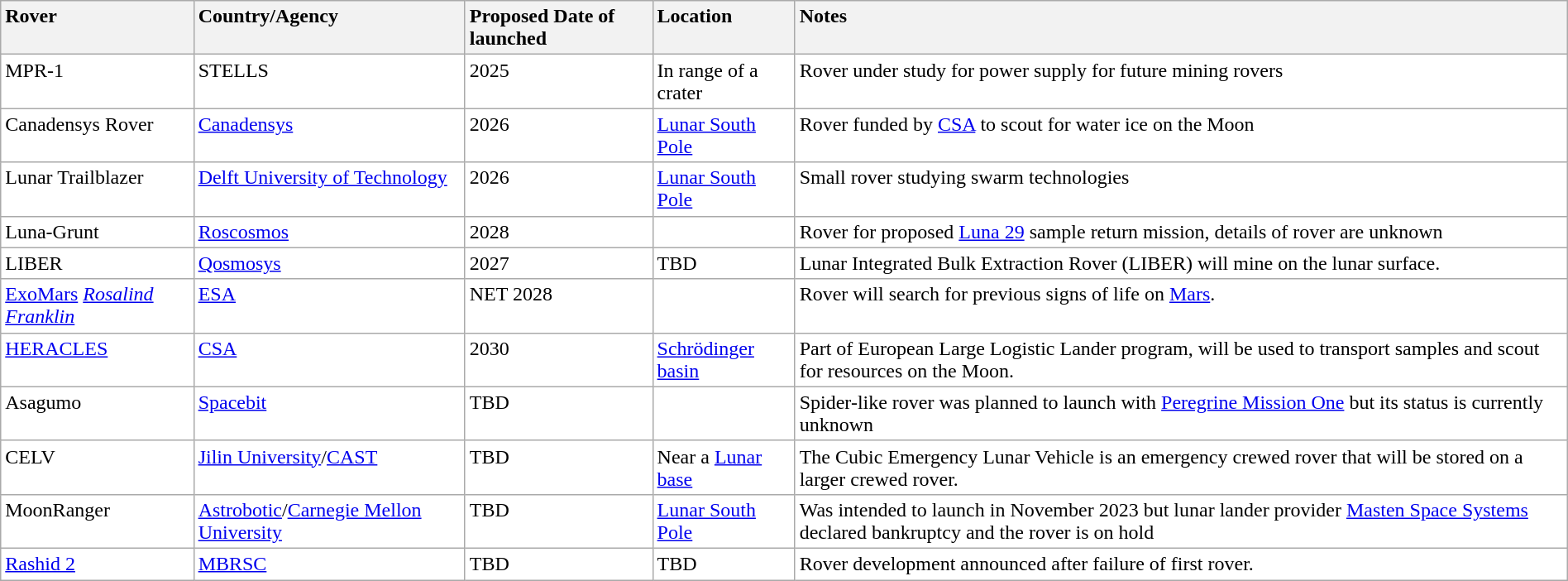<table class="wikitable sortable" width="100%">
<tr valign="top">
<th style="text-align:left">Rover</th>
<th style="text-align:left">Country/Agency</th>
<th style="text-align:left">Proposed Date of launched</th>
<th style="text-align:left">Location</th>
<th style="text-align:left">Notes</th>
</tr>
<tr valign="top" style="background:#FFFFFF">
<td>MPR-1</td>
<td> STELLS</td>
<td>2025</td>
<td>In range of a crater</td>
<td>Rover under study for power supply for future mining rovers</td>
</tr>
<tr valign="top" style="background:#FFFFFF">
<td>Canadensys Rover</td>
<td> <a href='#'>Canadensys</a></td>
<td>2026</td>
<td><a href='#'>Lunar South Pole</a></td>
<td>Rover funded by <a href='#'>CSA</a> to scout for water ice on the Moon</td>
</tr>
<tr valign="top" style="background:#FFFFFF">
<td>Lunar Trailblazer</td>
<td>  <a href='#'>Delft University of Technology</a></td>
<td>2026</td>
<td><a href='#'>Lunar South Pole</a></td>
<td>Small rover studying swarm technologies</td>
</tr>
<tr valign="top" style="background:#FFFFFF">
<td>Luna-Grunt</td>
<td> <a href='#'>Roscosmos</a></td>
<td>2028</td>
<td></td>
<td>Rover for proposed <a href='#'>Luna 29</a> sample return mission, details of rover are unknown</td>
</tr>
<tr valign="top" style="background:#FFFFFF">
<td>LIBER</td>
<td> <a href='#'>Qosmosys</a></td>
<td>2027</td>
<td>TBD</td>
<td>Lunar Integrated Bulk Extraction Rover (LIBER) will mine on the lunar surface.</td>
</tr>
<tr valign="top" style="background:#FFFFFF">
<td><a href='#'>ExoMars</a> <em><a href='#'>Rosalind Franklin</a></em></td>
<td> <a href='#'>ESA</a></td>
<td>NET 2028</td>
<td></td>
<td>Rover will search for previous signs of life on <a href='#'>Mars</a>.</td>
</tr>
<tr valign="top" style="background:#FFFFFF">
<td><a href='#'>HERACLES</a></td>
<td> <a href='#'>CSA</a></td>
<td>2030</td>
<td><a href='#'>Schrödinger basin</a></td>
<td>Part of European Large Logistic Lander program, will be used to transport samples and scout for resources on the Moon.</td>
</tr>
<tr valign="top" style="background:#FFFFFF">
<td>Asagumo</td>
<td> <a href='#'>Spacebit</a></td>
<td>TBD</td>
<td></td>
<td>Spider-like rover was planned to launch with <a href='#'>Peregrine Mission One</a> but its status is currently unknown</td>
</tr>
<tr valign="top" style="background:#FFFFFF">
<td>CELV</td>
<td> <a href='#'>Jilin University</a>/<a href='#'>CAST</a></td>
<td>TBD</td>
<td>Near a <a href='#'>Lunar base</a></td>
<td>The Cubic Emergency Lunar Vehicle is an emergency crewed rover that will be stored on a larger crewed rover.</td>
</tr>
<tr valign="top" style="background:#FFFFFF">
<td>MoonRanger</td>
<td> <a href='#'>Astrobotic</a>/<a href='#'>Carnegie Mellon University</a></td>
<td>TBD</td>
<td><a href='#'>Lunar South Pole</a></td>
<td>Was intended to launch in November 2023 but lunar lander provider <a href='#'>Masten Space Systems</a> declared bankruptcy and the rover is on hold</td>
</tr>
<tr valign="top" style="background:#FFFFFF">
<td><a href='#'>Rashid 2</a></td>
<td> <a href='#'>MBRSC</a></td>
<td>TBD</td>
<td>TBD</td>
<td>Rover development announced after failure of first rover.</td>
</tr>
</table>
